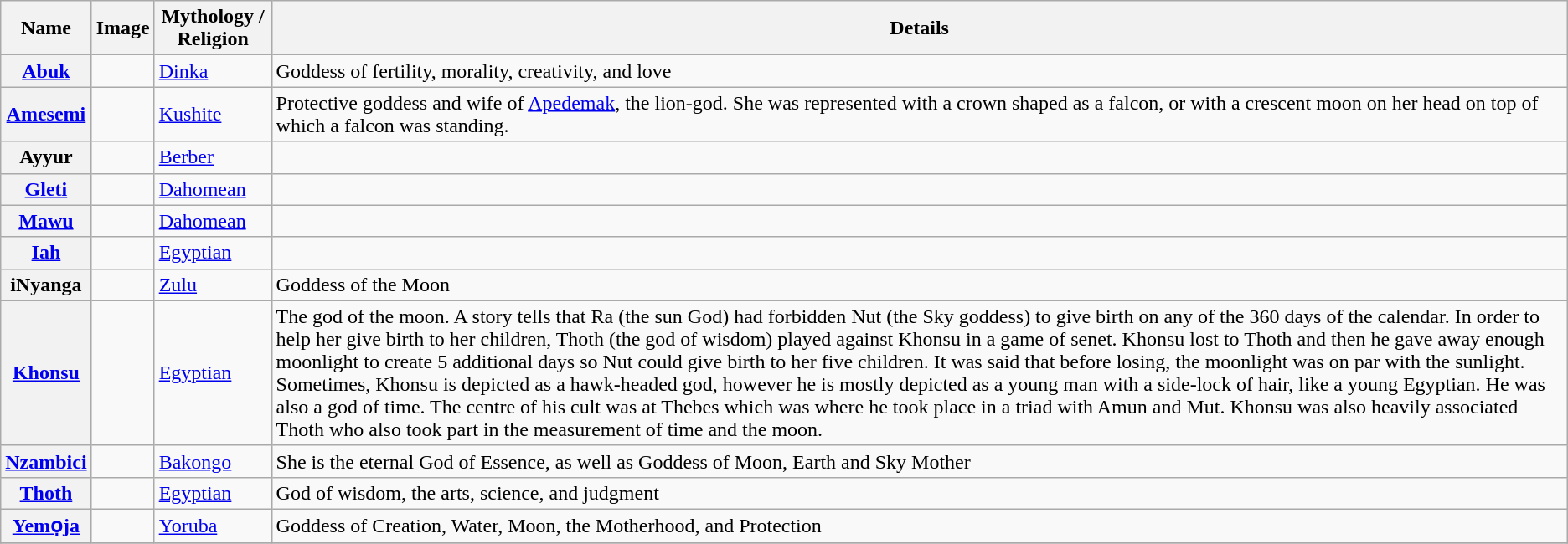<table class="wikitable sortable plainrowheaders">
<tr>
<th scope="col">Name</th>
<th class="unsortable" scope="col">Image</th>
<th scope="col">Mythology / Religion</th>
<th class="unsortable" scope="col">Details</th>
</tr>
<tr>
<th><a href='#'>Abuk</a></th>
<td></td>
<td><a href='#'>Dinka</a></td>
<td>Goddess of fertility, morality, creativity, and love</td>
</tr>
<tr>
<th><a href='#'>Amesemi</a></th>
<td></td>
<td><a href='#'>Kushite</a></td>
<td>Protective goddess and wife of <a href='#'>Apedemak</a>, the lion-god. She was represented with a crown shaped as a falcon, or with a crescent moon on her head on top of which a falcon was standing.</td>
</tr>
<tr>
<th>Ayyur</th>
<td></td>
<td><a href='#'>Berber</a></td>
<td></td>
</tr>
<tr>
<th><a href='#'>Gleti</a></th>
<td></td>
<td><a href='#'>Dahomean</a></td>
<td></td>
</tr>
<tr>
<th><a href='#'>Mawu</a></th>
<td></td>
<td><a href='#'>Dahomean</a></td>
<td></td>
</tr>
<tr>
<th><a href='#'>Iah</a></th>
<td></td>
<td><a href='#'>Egyptian</a></td>
<td></td>
</tr>
<tr>
<th>iNyanga</th>
<td></td>
<td><a href='#'>Zulu</a></td>
<td>Goddess of the Moon</td>
</tr>
<tr>
<th><a href='#'>Khonsu</a></th>
<td></td>
<td><a href='#'>Egyptian</a></td>
<td>The god of the moon. A story tells that Ra (the sun God) had forbidden Nut (the Sky goddess) to give birth on any of the 360 days of the calendar. In order to help her give birth to her children, Thoth (the god of wisdom) played against Khonsu in a game of senet. Khonsu lost to Thoth and then he gave away enough moonlight to create 5 additional days so Nut could give birth to her five children. It was said that before losing, the moonlight was on par with the sunlight. Sometimes, Khonsu is depicted as a hawk-headed god, however he is mostly depicted as a young man with a side-lock of hair, like a young Egyptian. He was also a god of time. The centre of his cult was at Thebes which was where he took place in a triad with Amun and Mut. Khonsu was also heavily  associated Thoth who also took part in the measurement of time and the moon.</td>
</tr>
<tr>
<th><a href='#'>Nzambici</a></th>
<td></td>
<td><a href='#'>Bakongo</a></td>
<td>She is the eternal God of Essence, as well as Goddess of Moon, Earth and Sky Mother</td>
</tr>
<tr>
<th><a href='#'>Thoth</a></th>
<td></td>
<td><a href='#'>Egyptian</a></td>
<td>God of wisdom, the arts, science, and judgment</td>
</tr>
<tr>
<th><a href='#'>Yemọja</a></th>
<td></td>
<td><a href='#'>Yoruba</a></td>
<td>Goddess of Creation, Water, Moon, the Motherhood, and Protection</td>
</tr>
<tr>
</tr>
</table>
